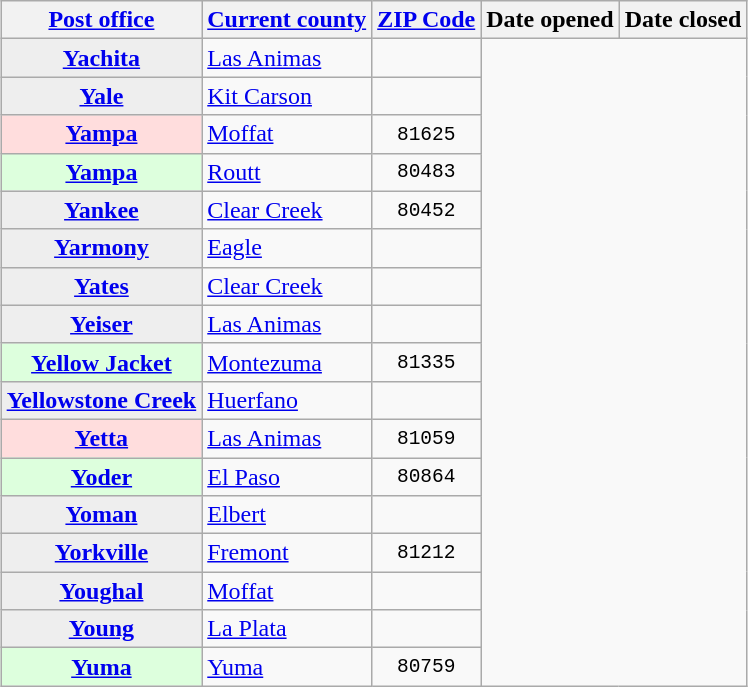<table class="wikitable sortable  plainrowheaders" style="margin:auto;">
<tr>
<th scope=col><a href='#'>Post office</a></th>
<th scope=col><a href='#'>Current county</a></th>
<th scope=col><a href='#'>ZIP Code</a></th>
<th scope=col>Date opened</th>
<th scope=col>Date closed</th>
</tr>
<tr>
<th scope=row rowspan=1 style="background-color:#EEEEEE;"><a href='#'>Yachita</a></th>
<td rowspan=1><a href='#'>Las Animas</a></td>
<td rowspan=1 align=center style="font-family:monospace;"><br>
</td>
</tr>
<tr>
<th scope=row rowspan=1 style="background-color:#EEEEEE;"><a href='#'>Yale</a></th>
<td rowspan=1><a href='#'>Kit Carson</a></td>
<td rowspan=1 align=center style="font-family:monospace;"><br>
</td>
</tr>
<tr>
<th scope=row rowspan=1 style="background-color:#FFDDDD;"><a href='#'>Yampa</a></th>
<td rowspan=1><a href='#'>Moffat</a></td>
<td rowspan=1 align=center style="font-family:monospace;">81625<br>
</td>
</tr>
<tr>
<th scope=row rowspan=1 style="background-color:#DDFFDD;"><a href='#'>Yampa</a></th>
<td rowspan=1><a href='#'>Routt</a></td>
<td rowspan=1 align=center style="font-family:monospace;">80483<br>
</td>
</tr>
<tr>
<th scope=row rowspan=1 style="background-color:#EEEEEE;"><a href='#'>Yankee</a></th>
<td rowspan=1><a href='#'>Clear Creek</a></td>
<td rowspan=1 align=center style="font-family:monospace;">80452<br>

</td>
</tr>
<tr>
<th scope=row rowspan=2 style="background-color:#EEEEEE;"><a href='#'>Yarmony</a></th>
<td rowspan=2><a href='#'>Eagle</a></td>
<td rowspan=2 align=center style="font-family:monospace;"><br>
</td>
</tr>
<tr>
</tr>
<tr>
<th scope=row rowspan=1 style="background-color:#EEEEEE;"><a href='#'>Yates</a></th>
<td rowspan=1><a href='#'>Clear Creek</a></td>
<td rowspan=1 align=center style="font-family:monospace;"><br>
</td>
</tr>
<tr>
<th scope=row rowspan=1 style="background-color:#EEEEEE;"><a href='#'>Yeiser</a></th>
<td rowspan=1><a href='#'>Las Animas</a></td>
<td rowspan=1 align=center style="font-family:monospace;"><br>
</td>
</tr>
<tr>
<th scope=row rowspan=1 style="background-color:#DDFFDD;"><a href='#'>Yellow Jacket</a></th>
<td rowspan=1><a href='#'>Montezuma</a></td>
<td rowspan=1 align=center style="font-family:monospace;">81335<br>
</td>
</tr>
<tr>
<th scope=row rowspan=1 style="background-color:#EEEEEE;"><a href='#'>Yellowstone Creek</a></th>
<td rowspan=1><a href='#'>Huerfano</a></td>
<td rowspan=1 align=center style="font-family:monospace;"><br>
</td>
</tr>
<tr>
<th scope=row rowspan=1 style="background-color:#FFDDDD;"><a href='#'>Yetta</a></th>
<td rowspan=1><a href='#'>Las Animas</a></td>
<td rowspan=1 align=center style="font-family:monospace;">81059<br>
</td>
</tr>
<tr>
<th scope=row rowspan=1 style="background-color:#DDFFDD;"><a href='#'>Yoder</a></th>
<td rowspan=1><a href='#'>El Paso</a></td>
<td rowspan=1 align=center style="font-family:monospace;">80864<br>
</td>
</tr>
<tr>
<th scope=row rowspan=1 style="background-color:#EEEEEE;"><a href='#'>Yoman</a></th>
<td rowspan=1><a href='#'>Elbert</a></td>
<td rowspan=1 align=center style="font-family:monospace;"><br>

</td>
</tr>
<tr>
<th scope=row rowspan=1 style="background-color:#EEEEEE;"><a href='#'>Yorkville</a></th>
<td rowspan=1><a href='#'>Fremont</a></td>
<td rowspan=1 align=center style="font-family:monospace;">81212<br>
</td>
</tr>
<tr>
<th scope=row rowspan=1 style="background-color:#EEEEEE;"><a href='#'>Youghal</a></th>
<td rowspan=1><a href='#'>Moffat</a></td>
<td rowspan=1 align=center style="font-family:monospace;"><br>
</td>
</tr>
<tr>
<th scope=row rowspan=1 style="background-color:#EEEEEE;"><a href='#'>Young</a></th>
<td rowspan=1><a href='#'>La Plata</a></td>
<td rowspan=1 align=center style="font-family:monospace;"><br>
</td>
</tr>
<tr>
<th scope=row rowspan=1 style="background-color:#DDFFDD;"><a href='#'>Yuma</a></th>
<td rowspan=1><a href='#'>Yuma</a></td>
<td rowspan=1 align=center style="font-family:monospace;">80759<br>
</td>
</tr>
</table>
